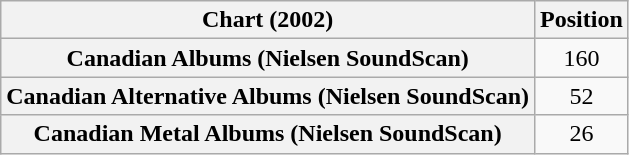<table class="wikitable plainrowheaders" style="text-align:center">
<tr>
<th scope="col">Chart (2002)</th>
<th scope="col">Position</th>
</tr>
<tr>
<th scope="row">Canadian Albums (Nielsen SoundScan)</th>
<td>160</td>
</tr>
<tr>
<th scope="row">Canadian Alternative Albums (Nielsen SoundScan)</th>
<td>52</td>
</tr>
<tr>
<th scope="row">Canadian Metal Albums (Nielsen SoundScan)</th>
<td>26</td>
</tr>
</table>
